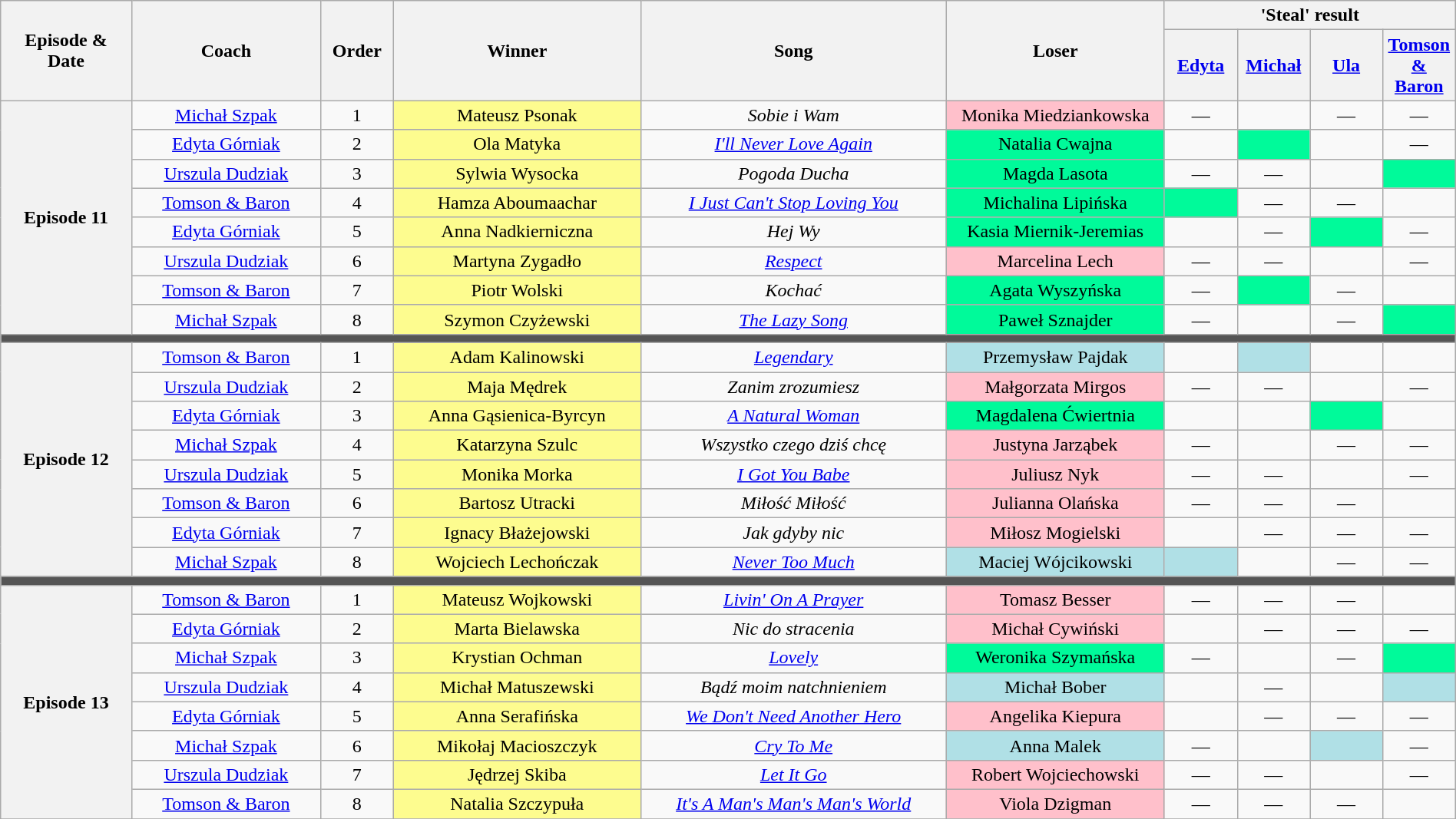<table class="wikitable" style="text-align: center; width:100%;">
<tr>
<th rowspan="2" style="width:9%;">Episode & Date</th>
<th rowspan="2" style="width:13%;">Coach</th>
<th rowspan="2" style="width:05%;">Order</th>
<th rowspan="2" style="width:17%;">Winner</th>
<th rowspan="2" style="width:21%;">Song</th>
<th rowspan="2" style="width:15%;">Loser</th>
<th colspan="4" style="width:20%;">'Steal' result</th>
</tr>
<tr>
<th style="width:05%;"><a href='#'>Edyta</a></th>
<th style="width:05%;"><a href='#'>Michał</a></th>
<th style="width:05%;"><a href='#'>Ula</a></th>
<th style="width:05%;"><a href='#'>Tomson & Baron</a></th>
</tr>
<tr>
<th rowspan="8">Episode 11<br><small></small></th>
<td><a href='#'>Michał Szpak</a></td>
<td>1</td>
<td style="background:#fdfc8f;">Mateusz Psonak</td>
<td><em>Sobie i Wam</em></td>
<td style="background:pink;">Monika Miedziankowska</td>
<td>—</td>
<td></td>
<td>—</td>
<td>—</td>
</tr>
<tr>
<td><a href='#'>Edyta Górniak</a></td>
<td>2</td>
<td style="background:#fdfc8f;">Ola Matyka</td>
<td><em><a href='#'>I'll Never Love Again</a></em></td>
<td style="background:#00fa9a;">Natalia Cwajna</td>
<td></td>
<td style="background:#00fa9a;"><strong></strong></td>
<td><strong></strong></td>
<td>—</td>
</tr>
<tr>
<td><a href='#'>Urszula Dudziak</a></td>
<td>3</td>
<td style="background:#fdfc8f;">Sylwia Wysocka</td>
<td><em>Pogoda Ducha</em></td>
<td style="background:#00fa9a;">Magda Lasota</td>
<td>—</td>
<td>—</td>
<td></td>
<td style="background:#00fa9a;"><strong></strong></td>
</tr>
<tr>
<td><a href='#'>Tomson & Baron</a></td>
<td>4</td>
<td style="background:#fdfc8f;">Hamza Aboumaachar</td>
<td><em><a href='#'>I Just Can't Stop Loving You</a></em></td>
<td style="background:#00fa9a;">Michalina Lipińska</td>
<td style="background:#00fa9a;"><strong></strong></td>
<td>—</td>
<td>—</td>
<td></td>
</tr>
<tr>
<td><a href='#'>Edyta Górniak</a></td>
<td>5</td>
<td style="background:#fdfc8f;">Anna Nadkierniczna</td>
<td><em>Hej Wy</em></td>
<td style="background:#00fa9a;">Kasia Miernik-Jeremias</td>
<td></td>
<td>—</td>
<td style="background:#00fa9a;"><strong></strong></td>
<td>—</td>
</tr>
<tr>
<td><a href='#'>Urszula Dudziak</a></td>
<td>6</td>
<td style="background:#fdfc8f;">Martyna Zygadło</td>
<td><em><a href='#'>Respect</a></em></td>
<td style="background:pink;">Marcelina Lech</td>
<td>—</td>
<td>—</td>
<td></td>
<td>—</td>
</tr>
<tr>
<td><a href='#'>Tomson & Baron</a></td>
<td>7</td>
<td style="background:#fdfc8f;">Piotr Wolski</td>
<td><em>Kochać</em></td>
<td style="background:#00fa9a;">Agata Wyszyńska</td>
<td>—</td>
<td style="background:#00fa9a;"><strong></strong></td>
<td>—</td>
<td></td>
</tr>
<tr>
<td><a href='#'>Michał Szpak</a></td>
<td>8</td>
<td style="background:#fdfc8f;">Szymon Czyżewski</td>
<td><em><a href='#'>The Lazy Song</a></em></td>
<td style="background:#00fa9a;">Paweł Sznajder</td>
<td>—</td>
<td></td>
<td>—</td>
<td style="background:#00fa9a;"><strong></strong></td>
</tr>
<tr>
<td colspan="10" style="background:#555;"></td>
</tr>
<tr>
<th rowspan="8">Episode 12<br><small></small></th>
<td><a href='#'>Tomson & Baron</a></td>
<td>1</td>
<td style="background:#fdfc8f;">Adam Kalinowski</td>
<td><em><a href='#'>Legendary</a></em></td>
<td style="background:#b0e0e6;">Przemysław Pajdak</td>
<td><strong></strong></td>
<td style="background:#b0e0e6;"><strong></strong></td>
<td><strong></strong></td>
<td></td>
</tr>
<tr>
<td><a href='#'>Urszula Dudziak</a></td>
<td>2</td>
<td style="background:#fdfc8f;">Maja Mędrek</td>
<td><em>Zanim zrozumiesz</em></td>
<td style="background:pink;">Małgorzata Mirgos</td>
<td>—</td>
<td>—</td>
<td></td>
<td>—</td>
</tr>
<tr>
<td><a href='#'>Edyta Górniak</a></td>
<td>3</td>
<td style="background:#fdfc8f;">Anna Gąsienica-Byrcyn</td>
<td><em><a href='#'>A Natural Woman</a></em></td>
<td style="background:#00fa9a;">Magdalena Ćwiertnia</td>
<td></td>
<td><strong></strong></td>
<td style="background:#00fa9a;"><strong></strong></td>
<td><strong></strong></td>
</tr>
<tr>
<td><a href='#'>Michał Szpak</a></td>
<td>4</td>
<td style="background:#fdfc8f;">Katarzyna Szulc</td>
<td><em>Wszystko czego dziś chcę</em></td>
<td style="background:pink;">Justyna Jarząbek</td>
<td>—</td>
<td></td>
<td>—</td>
<td>—</td>
</tr>
<tr>
<td><a href='#'>Urszula Dudziak</a></td>
<td>5</td>
<td style="background:#fdfc8f;">Monika Morka</td>
<td><em><a href='#'>I Got You Babe</a></em></td>
<td style="background:pink;">Juliusz Nyk</td>
<td>—</td>
<td>—</td>
<td></td>
<td>—</td>
</tr>
<tr>
<td><a href='#'>Tomson & Baron</a></td>
<td>6</td>
<td style="background:#fdfc8f;">Bartosz Utracki</td>
<td><em>Miłość Miłość</em></td>
<td style="background:pink;">Julianna Olańska</td>
<td>—</td>
<td>—</td>
<td>—</td>
<td></td>
</tr>
<tr>
<td><a href='#'>Edyta Górniak</a></td>
<td>7</td>
<td style="background:#fdfc8f;">Ignacy Błażejowski</td>
<td><em>Jak gdyby nic</em></td>
<td style="background:pink;">Miłosz Mogielski</td>
<td></td>
<td>—</td>
<td>—</td>
<td>—</td>
</tr>
<tr>
<td><a href='#'>Michał Szpak</a></td>
<td>8</td>
<td style="background:#fdfc8f;">Wojciech Lechończak</td>
<td><em><a href='#'>Never Too Much</a></em></td>
<td style="background:#b0e0e6;">Maciej Wójcikowski</td>
<td style="background:#b0e0e6;"><strong></strong></td>
<td></td>
<td>—</td>
<td>—</td>
</tr>
<tr>
<td colspan="10" style="background:#555;"></td>
</tr>
<tr>
<th rowspan="8">Episode 13<br><small></small></th>
<td><a href='#'>Tomson & Baron</a></td>
<td>1</td>
<td style="background:#fdfc8f;">Mateusz Wojkowski</td>
<td><em><a href='#'>Livin' On A Prayer</a></em></td>
<td style="background:pink;">Tomasz Besser</td>
<td>—</td>
<td>—</td>
<td>—</td>
<td></td>
</tr>
<tr>
<td><a href='#'>Edyta Górniak</a></td>
<td>2</td>
<td style="background:#fdfc8f;">Marta Bielawska</td>
<td><em>Nic do stracenia</em></td>
<td style="background:pink;">Michał Cywiński</td>
<td></td>
<td>—</td>
<td>—</td>
<td>—</td>
</tr>
<tr>
<td><a href='#'>Michał Szpak</a></td>
<td>3</td>
<td style="background:#fdfc8f;">Krystian Ochman</td>
<td><em><a href='#'>Lovely</a></em></td>
<td style="background:#00fa9a;">Weronika Szymańska</td>
<td>—</td>
<td></td>
<td>—</td>
<td style="background:#00fa9a;"><strong></strong></td>
</tr>
<tr>
<td><a href='#'>Urszula Dudziak</a></td>
<td>4</td>
<td style="background:#fdfc8f;">Michał Matuszewski</td>
<td><em>Bądź moim natchnieniem</em></td>
<td style="background:#b0e0e6;">Michał Bober</td>
<td><strong></strong></td>
<td>—</td>
<td></td>
<td style="background:#b0e0e6;"><strong></strong></td>
</tr>
<tr>
<td><a href='#'>Edyta Górniak</a></td>
<td>5</td>
<td style="background:#fdfc8f;">Anna Serafińska</td>
<td><em><a href='#'>We Don't Need Another Hero</a></em></td>
<td style="background:pink;">Angelika Kiepura</td>
<td></td>
<td>—</td>
<td>—</td>
<td>—</td>
</tr>
<tr>
<td><a href='#'>Michał Szpak</a></td>
<td>6</td>
<td style="background:#fdfc8f;">Mikołaj Macioszczyk</td>
<td><em><a href='#'>Cry To Me</a></em></td>
<td style="background:#b0e0e6;">Anna Malek</td>
<td>—</td>
<td></td>
<td style="background:#b0e0e6;"><strong></strong></td>
<td>—</td>
</tr>
<tr>
<td><a href='#'>Urszula Dudziak</a></td>
<td>7</td>
<td style="background:#fdfc8f;">Jędrzej Skiba</td>
<td><em><a href='#'>Let It Go</a></em></td>
<td style="background:pink;">Robert Wojciechowski</td>
<td>—</td>
<td>—</td>
<td></td>
<td>—</td>
</tr>
<tr>
<td><a href='#'>Tomson & Baron</a></td>
<td>8</td>
<td style="background:#fdfc8f;">Natalia Szczypuła</td>
<td><em><a href='#'>It's A Man's Man's Man's World</a></em></td>
<td style="background:pink;">Viola Dzigman</td>
<td>—</td>
<td>—</td>
<td>—</td>
<td></td>
</tr>
<tr>
</tr>
</table>
